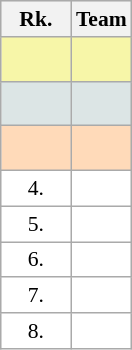<table class="wikitable" style="border:1px solid #AAAAAA;font-size:90%">
<tr bgcolor="#E4E4E4">
<th style="border-bottom:1px solid #AAAAAA" width=40>Rk.</th>
<th style="border-bottom:1px solid #AAAAAA">Team</th>
</tr>
<tr bgcolor="#F7F6A8">
<td align="center" style="height:23px"></td>
<td></td>
</tr>
<tr bgcolor="#DCE5E5">
<td align="center" style="height:23px"></td>
<td></td>
</tr>
<tr bgcolor="#FFDAB9">
<td align="center" style="height:23px"></td>
<td></td>
</tr>
<tr style="background:#ffffff;">
<td align="center">4.</td>
<td></td>
</tr>
<tr style="background:#ffffff;">
<td align="center">5.</td>
<td></td>
</tr>
<tr style="background:#ffffff;">
<td align="center">6.</td>
<td></td>
</tr>
<tr style="background:#ffffff;">
<td align="center">7.</td>
<td></td>
</tr>
<tr style="background:#ffffff;">
<td align="center">8.</td>
<td></td>
</tr>
</table>
